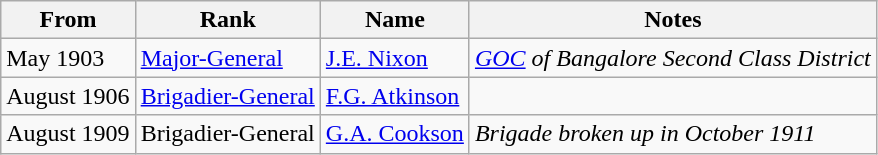<table class="wikitable">
<tr>
<th>From</th>
<th>Rank</th>
<th>Name</th>
<th>Notes</th>
</tr>
<tr>
<td>May 1903</td>
<td><a href='#'>Major-General</a></td>
<td><a href='#'>J.E. Nixon</a></td>
<td><em><a href='#'>GOC</a> of Bangalore Second Class District</em></td>
</tr>
<tr>
<td>August 1906</td>
<td><a href='#'>Brigadier-General</a></td>
<td><a href='#'>F.G. Atkinson</a></td>
<td></td>
</tr>
<tr>
<td>August 1909</td>
<td>Brigadier-General</td>
<td><a href='#'>G.A. Cookson</a></td>
<td><em>Brigade broken up in October 1911</em></td>
</tr>
</table>
